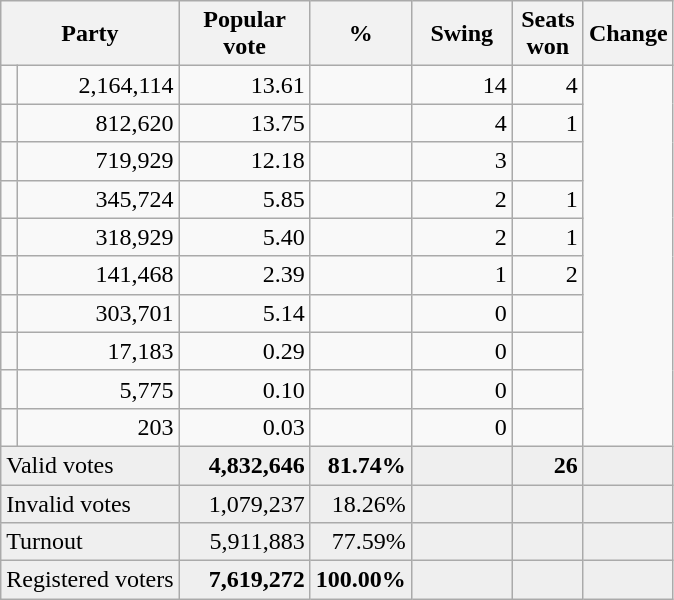<table class=wikitable style="text-align:right">
<tr>
<th colspan=2>Party</th>
<th width=80px>Popular vote</th>
<th width=50px>%</th>
<th width=60px>Swing</th>
<th width=40px>Seats<br>won</th>
<th width=45px>Change</th>
</tr>
<tr>
<td></td>
<td>2,164,114</td>
<td>13.61</td>
<td></td>
<td>14</td>
<td> 4</td>
</tr>
<tr>
<td></td>
<td>812,620</td>
<td>13.75</td>
<td></td>
<td>4</td>
<td> 1</td>
</tr>
<tr>
<td></td>
<td>719,929</td>
<td>12.18</td>
<td></td>
<td>3</td>
<td></td>
</tr>
<tr>
<td></td>
<td>345,724</td>
<td>5.85</td>
<td></td>
<td>2</td>
<td> 1</td>
</tr>
<tr>
<td></td>
<td>318,929</td>
<td>5.40</td>
<td></td>
<td>2</td>
<td> 1</td>
</tr>
<tr>
<td></td>
<td>141,468</td>
<td>2.39</td>
<td></td>
<td>1</td>
<td> 2</td>
</tr>
<tr>
<td></td>
<td>303,701</td>
<td>5.14</td>
<td></td>
<td>0</td>
<td></td>
</tr>
<tr>
<td></td>
<td>17,183</td>
<td>0.29</td>
<td></td>
<td>0</td>
<td></td>
</tr>
<tr>
<td></td>
<td>5,775</td>
<td>0.10</td>
<td></td>
<td>0</td>
<td></td>
</tr>
<tr>
<td></td>
<td>203</td>
<td>0.03</td>
<td></td>
<td>0</td>
<td></td>
</tr>
<tr bgcolor=#efefef>
<td align=left colspan=2>Valid votes</td>
<td><strong>4,832,646</strong></td>
<td><strong>81.74%</strong></td>
<td></td>
<td><strong>26</strong></td>
<td></td>
</tr>
<tr bgcolor=#efefef>
<td align=left colspan=2>Invalid votes</td>
<td>1,079,237</td>
<td>18.26%</td>
<td></td>
<td></td>
<td></td>
</tr>
<tr bgcolor=#efefef>
<td align=left colspan=2>Turnout</td>
<td>5,911,883</td>
<td>77.59%</td>
<td></td>
<td></td>
<td></td>
</tr>
<tr bgcolor=#efefef>
<td align=left colspan=2>Registered voters</td>
<td><strong>7,619,272</strong></td>
<td><strong>100.00%</strong></td>
<td></td>
<td></td>
<td></td>
</tr>
</table>
